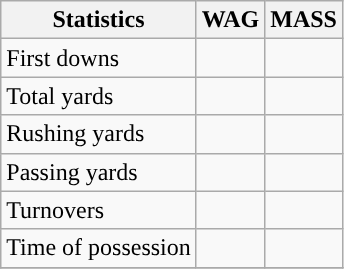<table class="wikitable" style="float: left;">
<tr>
<th>Statistics</th>
<th>WAG</th>
<th>MASS</th>
</tr>
<tr>
<td>First downs</td>
<td></td>
<td></td>
</tr>
<tr>
<td>Total yards</td>
<td></td>
<td></td>
</tr>
<tr>
<td>Rushing yards</td>
<td></td>
<td></td>
</tr>
<tr>
<td>Passing yards</td>
<td></td>
<td></td>
</tr>
<tr>
<td>Turnovers</td>
<td></td>
<td></td>
</tr>
<tr>
<td>Time of possession</td>
<td></td>
<td></td>
</tr>
<tr>
</tr>
</table>
